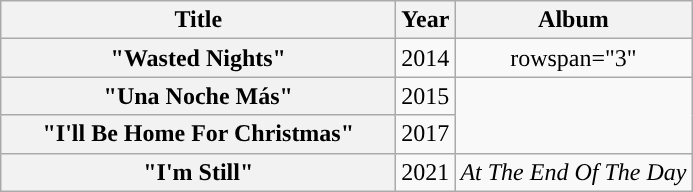<table class="wikitable plainrowheaders" style="text-align:center">
<tr>
<th scope="col" style="width:16em;">Title</th>
<th scope="col">Year</th>
<th scope="col">Album</th>
</tr>
<tr>
<th scope="row">"Wasted Nights"</th>
<td>2014</td>
<td>rowspan="3" </td>
</tr>
<tr>
<th scope="row">"Una Noche Más"</th>
<td>2015</td>
</tr>
<tr>
<th scope="row">"I'll Be Home For Christmas"</th>
<td>2017</td>
</tr>
<tr>
<th scope="row">"I'm Still"</th>
<td>2021</td>
<td><em>At The End Of The Day</em></td>
</tr>
</table>
